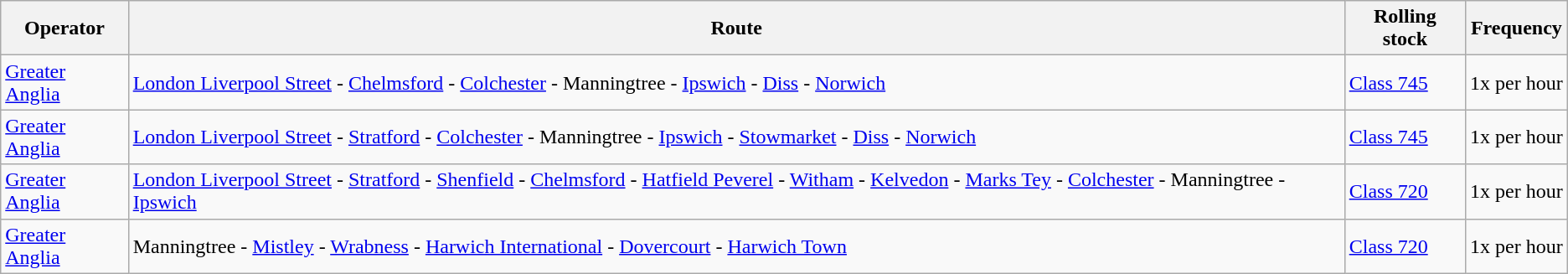<table class="wikitable vatop">
<tr>
<th>Operator</th>
<th>Route</th>
<th>Rolling stock</th>
<th>Frequency</th>
</tr>
<tr>
<td><a href='#'>Greater Anglia</a></td>
<td><a href='#'>London Liverpool Street</a> - <a href='#'>Chelmsford</a> -  <a href='#'>Colchester</a> - Manningtree - <a href='#'>Ipswich</a> - <a href='#'>Diss</a> - <a href='#'>Norwich</a></td>
<td><a href='#'>Class 745</a></td>
<td>1x per hour</td>
</tr>
<tr>
<td><a href='#'>Greater Anglia</a></td>
<td><a href='#'>London Liverpool Street</a> - <a href='#'>Stratford</a> - <a href='#'>Colchester</a> - Manningtree - <a href='#'>Ipswich</a> - <a href='#'>Stowmarket</a> - <a href='#'>Diss</a> - <a href='#'>Norwich</a></td>
<td><a href='#'>Class 745</a></td>
<td>1x per hour</td>
</tr>
<tr>
<td><a href='#'>Greater Anglia</a></td>
<td><a href='#'>London Liverpool Street</a> - <a href='#'>Stratford</a> - <a href='#'>Shenfield</a> - <a href='#'>Chelmsford</a> - <a href='#'>Hatfield Peverel</a> - <a href='#'>Witham</a> - <a href='#'>Kelvedon</a> - <a href='#'>Marks Tey</a> - <a href='#'>Colchester</a> - Manningtree - <a href='#'>Ipswich</a></td>
<td><a href='#'>Class 720</a></td>
<td>1x per hour</td>
</tr>
<tr>
<td><a href='#'>Greater Anglia</a></td>
<td>Manningtree - <a href='#'>Mistley</a> - <a href='#'>Wrabness</a> - <a href='#'>Harwich International</a> - <a href='#'>Dovercourt</a> - <a href='#'>Harwich Town</a></td>
<td><a href='#'>Class 720</a></td>
<td>1x per hour</td>
</tr>
</table>
